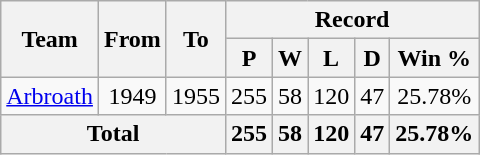<table class="wikitable" style="text-align:center">
<tr>
<th rowspan="2">Team</th>
<th rowspan="2">From</th>
<th rowspan="2">To</th>
<th colspan="5">Record</th>
</tr>
<tr>
<th>P</th>
<th>W</th>
<th>L</th>
<th>D</th>
<th>Win %</th>
</tr>
<tr>
<td><a href='#'>Arbroath</a></td>
<td>1949</td>
<td>1955</td>
<td>255</td>
<td>58</td>
<td>120</td>
<td>47</td>
<td>25.78%</td>
</tr>
<tr>
<th colspan="3">Total</th>
<th>255</th>
<th>58</th>
<th>120</th>
<th>47</th>
<th>25.78%</th>
</tr>
</table>
